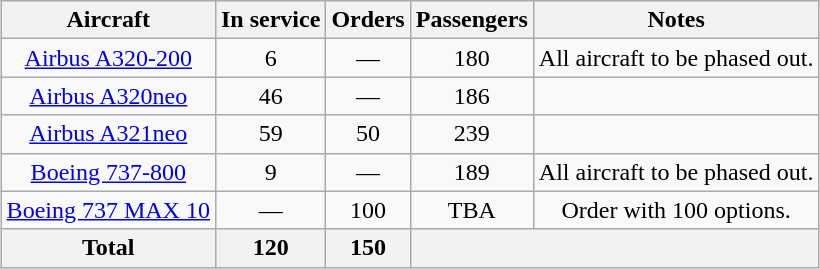<table class="wikitable" style="text-align:center;margin:0.2em auto;">
<tr>
<th>Aircraft</th>
<th>In service</th>
<th>Orders</th>
<th>Passengers</th>
<th>Notes</th>
</tr>
<tr>
<td><a href='#'>Airbus A320-200</a></td>
<td>6</td>
<td>—</td>
<td>180</td>
<td>All aircraft to be phased out.</td>
</tr>
<tr>
<td><a href='#'>Airbus A320neo</a></td>
<td>46</td>
<td>—</td>
<td>186</td>
<td></td>
</tr>
<tr>
<td><a href='#'>Airbus A321neo</a></td>
<td>59</td>
<td>50</td>
<td>239</td>
<td></td>
</tr>
<tr>
<td><a href='#'>Boeing 737-800</a></td>
<td>9</td>
<td>—</td>
<td>189</td>
<td>All aircraft to be phased out.</td>
</tr>
<tr>
<td><a href='#'>Boeing 737 MAX 10</a></td>
<td>—</td>
<td>100</td>
<td><abbr>TBA</abbr></td>
<td>Order with 100 options.</td>
</tr>
<tr>
<th>Total</th>
<th>120</th>
<th>150</th>
<th colspan="2"></th>
</tr>
</table>
